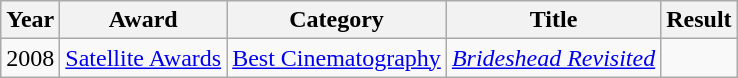<table class="wikitable">
<tr>
<th>Year</th>
<th>Award</th>
<th>Category</th>
<th>Title</th>
<th>Result</th>
</tr>
<tr>
<td>2008</td>
<td><a href='#'>Satellite Awards</a></td>
<td><a href='#'>Best Cinematography</a></td>
<td><em><a href='#'>Brideshead Revisited</a></em></td>
<td></td>
</tr>
</table>
